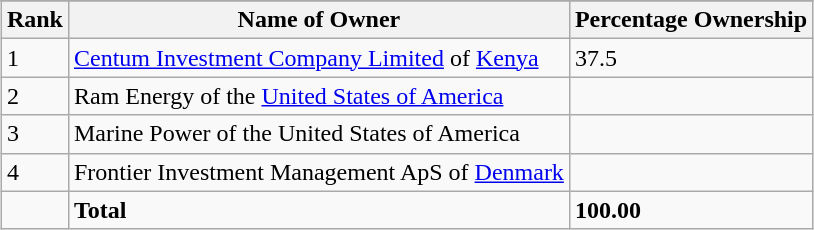<table class="wikitable sortable" style="margin:0.5em auto">
<tr>
</tr>
<tr>
<th style="width:2em;">Rank</th>
<th>Name of Owner</th>
<th>Percentage Ownership</th>
</tr>
<tr>
<td>1</td>
<td><a href='#'>Centum Investment Company Limited</a> of <a href='#'>Kenya</a></td>
<td>37.5</td>
</tr>
<tr>
<td>2</td>
<td>Ram Energy of the <a href='#'>United States of America</a></td>
<td></td>
</tr>
<tr>
<td>3</td>
<td>Marine Power of the United States of America</td>
<td></td>
</tr>
<tr>
<td>4</td>
<td>Frontier Investment Management ApS of <a href='#'>Denmark</a></td>
<td></td>
</tr>
<tr>
<td></td>
<td><strong>Total</strong></td>
<td><strong>100.00</strong></td>
</tr>
</table>
